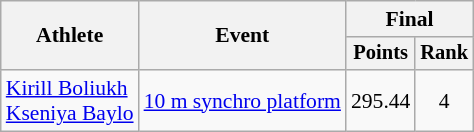<table class=wikitable style="font-size:90%">
<tr>
<th rowspan="2">Athlete</th>
<th rowspan="2">Event</th>
<th colspan="2">Final</th>
</tr>
<tr style="font-size:95%">
<th>Points</th>
<th>Rank</th>
</tr>
<tr align=center>
<td align=left><a href='#'>Kirill Boliukh</a><br> <a href='#'>Kseniya Baylo</a></td>
<td align=left><a href='#'>10 m synchro platform</a></td>
<td>295.44</td>
<td>4</td>
</tr>
</table>
